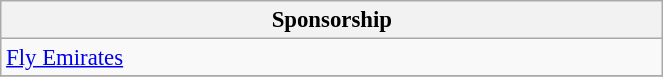<table class="wikitable" style="text-align:left; font-size:95%;" width=35%>
<tr>
<th align=center>Sponsorship</th>
</tr>
<tr>
<td> <a href='#'>Fly Emirates</a></td>
</tr>
<tr>
</tr>
</table>
